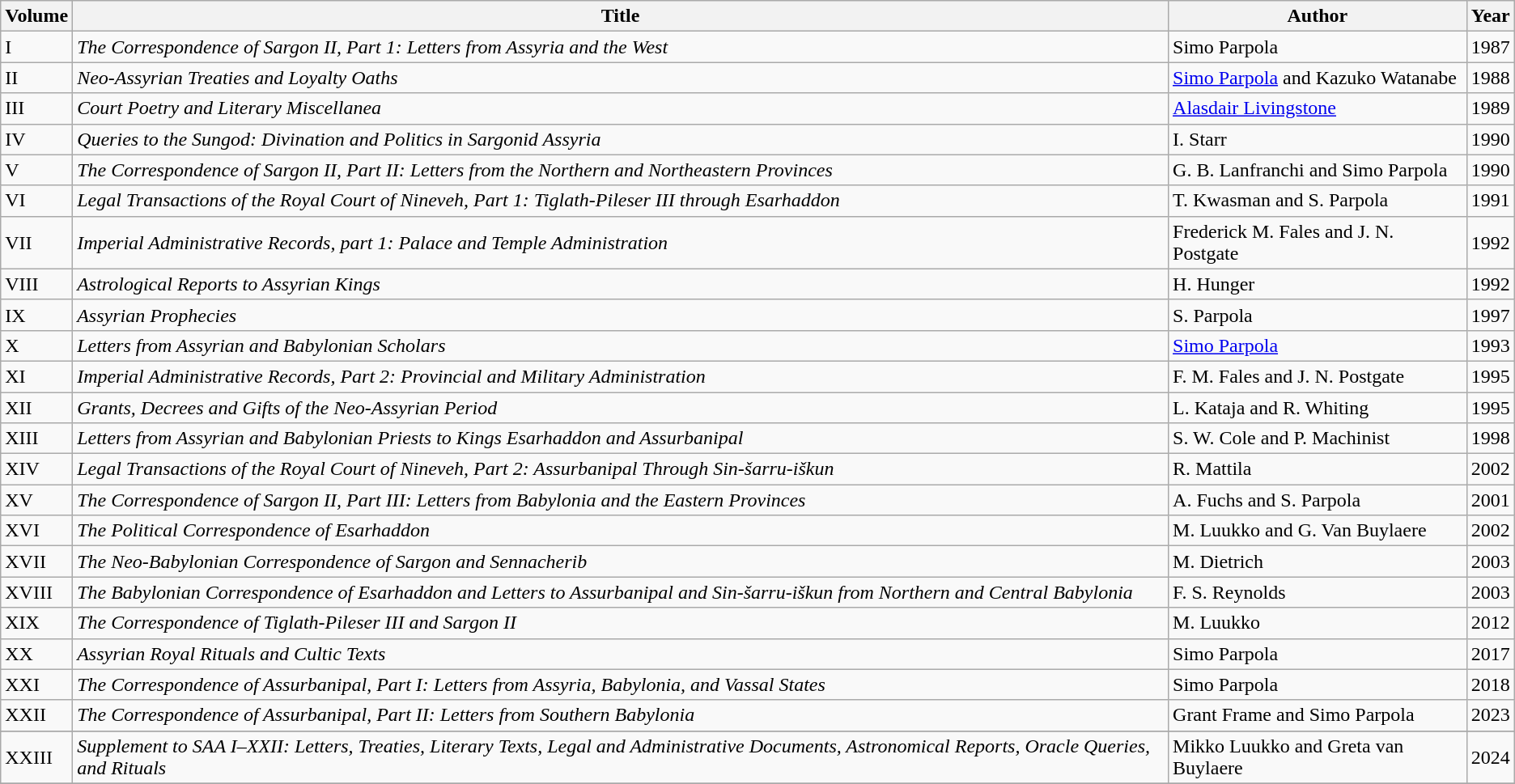<table class="wikitable">
<tr>
<th>Volume</th>
<th>Title</th>
<th>Author</th>
<th>Year</th>
</tr>
<tr>
<td>I</td>
<td><em>The Correspondence of Sargon II, Part 1: Letters from Assyria and the West</em></td>
<td>Simo Parpola</td>
<td>1987</td>
</tr>
<tr>
<td>II</td>
<td><em>Neo-Assyrian Treaties and Loyalty Oaths</em></td>
<td><a href='#'>Simo Parpola</a> and Kazuko Watanabe</td>
<td>1988</td>
</tr>
<tr>
<td>III</td>
<td><em>Court Poetry and Literary Miscellanea</em></td>
<td><a href='#'>Alasdair Livingstone</a></td>
<td>1989</td>
</tr>
<tr>
<td>IV</td>
<td><em>Queries to the Sungod: Divination and Politics in Sargonid Assyria</em></td>
<td>I. Starr</td>
<td>1990</td>
</tr>
<tr>
<td>V</td>
<td><em>The Correspondence of Sargon II, Part II: Letters from the Northern and Northeastern Provinces</em></td>
<td>G. B. Lanfranchi and Simo Parpola</td>
<td>1990</td>
</tr>
<tr>
<td>VI</td>
<td><em>Legal Transactions of the Royal Court of Nineveh, Part 1: Tiglath-Pileser III through Esarhaddon</em></td>
<td>T. Kwasman and S. Parpola</td>
<td>1991</td>
</tr>
<tr>
<td>VII</td>
<td><em>Imperial Administrative Records, part 1: Palace and Temple Administration</em></td>
<td>Frederick M. Fales and J. N. Postgate</td>
<td>1992</td>
</tr>
<tr>
<td>VIII</td>
<td><em>Astrological Reports to Assyrian Kings</em></td>
<td>H. Hunger</td>
<td>1992</td>
</tr>
<tr>
<td>IX</td>
<td><em>Assyrian Prophecies</em></td>
<td>S. Parpola</td>
<td>1997</td>
</tr>
<tr>
<td>X</td>
<td><em>Letters from Assyrian and Babylonian Scholars</em></td>
<td><a href='#'>Simo Parpola</a></td>
<td>1993</td>
</tr>
<tr>
<td>XI</td>
<td><em>Imperial Administrative Records, Part 2: Provincial and Military Administration</em></td>
<td>F. M. Fales and J. N. Postgate</td>
<td>1995</td>
</tr>
<tr>
<td>XII</td>
<td><em>Grants, Decrees and Gifts of the Neo-Assyrian Period</em></td>
<td>L. Kataja and R. Whiting</td>
<td>1995</td>
</tr>
<tr>
<td>XIII</td>
<td><em>Letters from Assyrian and Babylonian Priests to Kings Esarhaddon and Assurbanipal</em></td>
<td>S. W. Cole and P. Machinist</td>
<td>1998</td>
</tr>
<tr>
<td>XIV</td>
<td><em>Legal Transactions of the Royal Court of Nineveh, Part 2: Assurbanipal Through Sin-šarru-iškun</em></td>
<td>R. Mattila</td>
<td>2002</td>
</tr>
<tr>
<td>XV</td>
<td><em>The Correspondence of Sargon II, Part III: Letters from Babylonia and the Eastern Provinces</em></td>
<td>A. Fuchs and S. Parpola</td>
<td>2001</td>
</tr>
<tr>
<td>XVI</td>
<td><em>The Political Correspondence of Esarhaddon</em></td>
<td>M. Luukko and G. Van Buylaere</td>
<td>2002</td>
</tr>
<tr>
<td>XVII</td>
<td><em>The Neo-Babylonian Correspondence of Sargon and Sennacherib</em></td>
<td>M. Dietrich</td>
<td>2003</td>
</tr>
<tr>
<td>XVIII</td>
<td><em>The Babylonian Correspondence of Esarhaddon and Letters to Assurbanipal and Sin-šarru-iškun from Northern and Central Babylonia</em></td>
<td>F. S. Reynolds</td>
<td>2003</td>
</tr>
<tr>
<td>XIX</td>
<td><em>The Correspondence of Tiglath-Pileser III and Sargon II</em></td>
<td>M. Luukko</td>
<td>2012</td>
</tr>
<tr>
<td>XX</td>
<td><em>Assyrian Royal Rituals and Cultic Texts</em></td>
<td>Simo Parpola</td>
<td>2017</td>
</tr>
<tr>
<td>XXI</td>
<td><em>The Correspondence of Assurbanipal, Part I: Letters from Assyria, Babylonia, and Vassal States</em></td>
<td>Simo Parpola</td>
<td>2018</td>
</tr>
<tr>
<td>XXII</td>
<td><em>The Correspondence of Assurbanipal, Part II: Letters from Southern Babylonia</em></td>
<td>Grant Frame and Simo Parpola</td>
<td>2023</td>
</tr>
<tr>
</tr>
<tr>
<td>XXIII</td>
<td><em>Supplement to SAA I–XXII: Letters, Treaties, Literary Texts, Legal and Administrative Documents, Astronomical Reports, Oracle Queries, and Rituals</em></td>
<td>Mikko Luukko and Greta van Buylaere</td>
<td>2024</td>
</tr>
<tr>
</tr>
</table>
